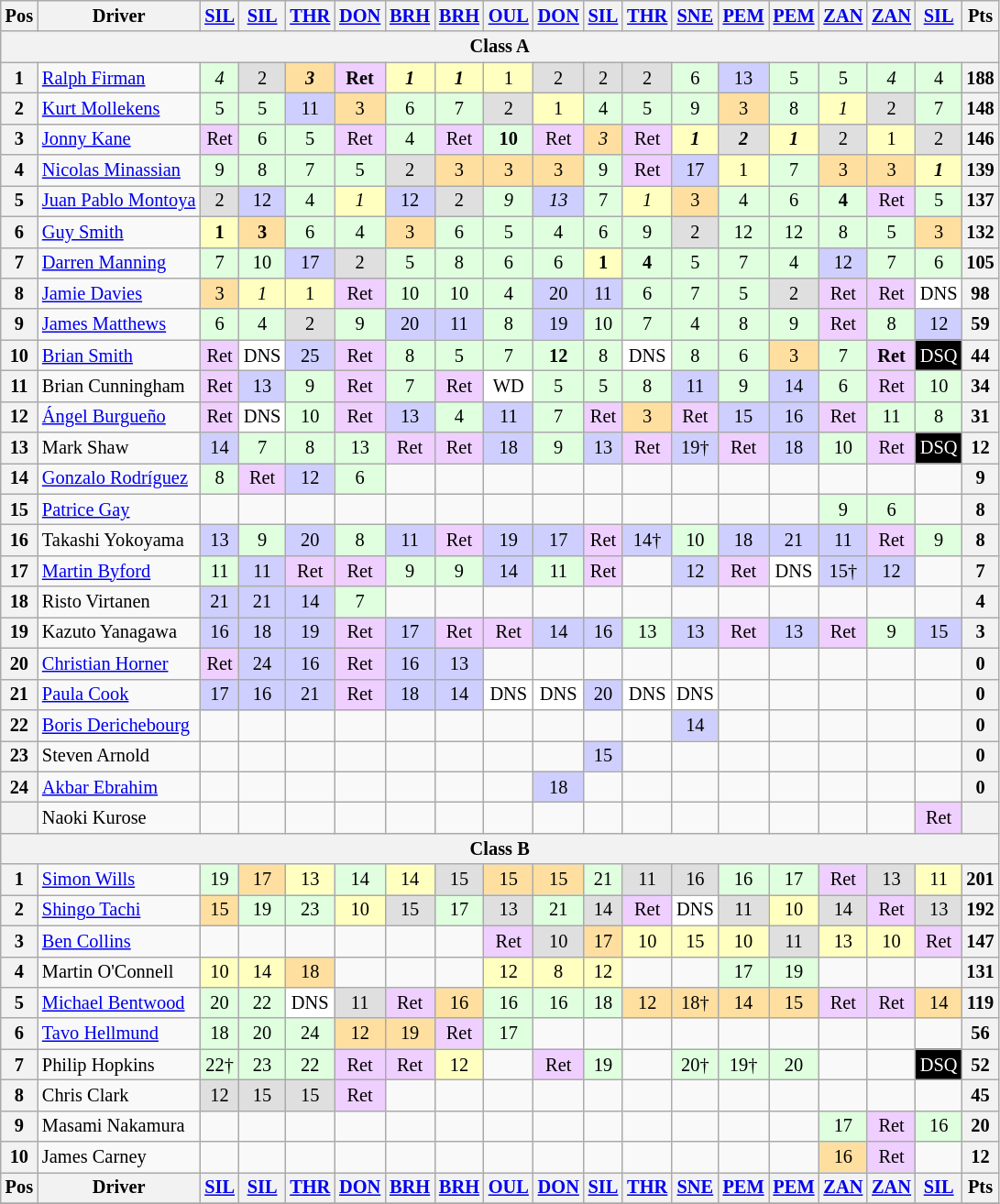<table class="wikitable" style="font-size: 85%; text-align: center;">
<tr valign="top">
<th valign="middle">Pos</th>
<th valign="middle">Driver</th>
<th><a href='#'>SIL</a><br></th>
<th><a href='#'>SIL</a><br></th>
<th><a href='#'>THR</a><br></th>
<th><a href='#'>DON</a><br></th>
<th><a href='#'>BRH</a><br></th>
<th><a href='#'>BRH</a><br></th>
<th><a href='#'>OUL</a><br></th>
<th><a href='#'>DON</a><br></th>
<th><a href='#'>SIL</a><br></th>
<th><a href='#'>THR</a><br></th>
<th><a href='#'>SNE</a><br></th>
<th><a href='#'>PEM</a><br></th>
<th><a href='#'>PEM</a><br></th>
<th><a href='#'>ZAN</a><br></th>
<th><a href='#'>ZAN</a><br></th>
<th><a href='#'>SIL</a><br></th>
<th valign="middle">Pts</th>
</tr>
<tr>
<th colspan=20>Class A</th>
</tr>
<tr>
<th>1</th>
<td align=left nowrap> <a href='#'>Ralph Firman</a></td>
<td style="background:#DFFFDF;"><em>4</em></td>
<td style="background:#DFDFDF;">2</td>
<td style="background:#FFDF9F;"><strong><em>3</em></strong></td>
<td style="background:#EFCFFF;"><strong>Ret</strong></td>
<td style="background:#FFFFBF;"><strong><em>1</em></strong></td>
<td style="background:#FFFFBF;"><strong><em>1</em></strong></td>
<td style="background:#FFFFBF;">1</td>
<td style="background:#DFDFDF;">2</td>
<td style="background:#DFDFDF;">2</td>
<td style="background:#DFDFDF;">2</td>
<td style="background:#DFFFDF;">6</td>
<td style="background:#CFCFFF;">13</td>
<td style="background:#DFFFDF;">5</td>
<td style="background:#DFFFDF;">5</td>
<td style="background:#DFFFDF;"><em>4</em></td>
<td style="background:#DFFFDF;">4</td>
<th>188</th>
</tr>
<tr>
<th>2</th>
<td align=left nowrap> <a href='#'>Kurt Mollekens</a></td>
<td style="background:#DFFFDF;">5</td>
<td style="background:#DFFFDF;">5</td>
<td style="background:#CFCFFF;">11</td>
<td style="background:#FFDF9F;">3</td>
<td style="background:#DFFFDF;">6</td>
<td style="background:#DFFFDF;">7</td>
<td style="background:#DFDFDF;">2</td>
<td style="background:#FFFFBF;">1</td>
<td style="background:#DFFFDF;">4</td>
<td style="background:#DFFFDF;">5</td>
<td style="background:#DFFFDF;">9</td>
<td style="background:#FFDF9F;">3</td>
<td style="background:#DFFFDF;">8</td>
<td style="background:#FFFFBF;"><em>1</em></td>
<td style="background:#DFDFDF;">2</td>
<td style="background:#DFFFDF;">7</td>
<th>148</th>
</tr>
<tr>
<th>3</th>
<td align=left nowrap> <a href='#'>Jonny Kane</a></td>
<td style="background:#EFCFFF;">Ret</td>
<td style="background:#DFFFDF;">6</td>
<td style="background:#DFFFDF;">5</td>
<td style="background:#EFCFFF;">Ret</td>
<td style="background:#DFFFDF;">4</td>
<td style="background:#EFCFFF;">Ret</td>
<td style="background:#DFFFDF;"><strong>10</strong></td>
<td style="background:#EFCFFF;">Ret</td>
<td style="background:#FFDF9F;"><em>3</em></td>
<td style="background:#EFCFFF;">Ret</td>
<td style="background:#FFFFBF;"><strong><em>1</em></strong></td>
<td style="background:#DFDFDF;"><strong><em>2</em></strong></td>
<td style="background:#FFFFBF;"><strong><em>1</em></strong></td>
<td style="background:#DFDFDF;">2</td>
<td style="background:#FFFFBF;">1</td>
<td style="background:#DFDFDF;">2</td>
<th>146</th>
</tr>
<tr>
<th>4</th>
<td align=left nowrap> <a href='#'>Nicolas Minassian</a></td>
<td style="background:#DFFFDF;">9</td>
<td style="background:#DFFFDF;">8</td>
<td style="background:#DFFFDF;">7</td>
<td style="background:#DFFFDF;">5</td>
<td style="background:#DFDFDF;">2</td>
<td style="background:#FFDF9F;">3</td>
<td style="background:#FFDF9F;">3</td>
<td style="background:#FFDF9F;">3</td>
<td style="background:#DFFFDF;">9</td>
<td style="background:#EFCFFF;">Ret</td>
<td style="background:#CFCFFF;">17</td>
<td style="background:#FFFFBF;">1</td>
<td style="background:#DFFFDF;">7</td>
<td style="background:#FFDF9F;">3</td>
<td style="background:#FFDF9F;">3</td>
<td style="background:#FFFFBF;"><strong><em>1</em></strong></td>
<th>139</th>
</tr>
<tr>
<th>5</th>
<td align=left nowrap> <a href='#'>Juan Pablo Montoya</a></td>
<td style="background:#DFDFDF;">2</td>
<td style="background:#CFCFFF;">12</td>
<td style="background:#DFFFDF;">4</td>
<td style="background:#FFFFBF;"><em>1</em></td>
<td style="background:#CFCFFF;">12</td>
<td style="background:#DFDFDF;">2</td>
<td style="background:#DFFFDF;"><em>9</em></td>
<td style="background:#CFCFFF;"><em>13</em></td>
<td style="background:#DFFFDF;">7</td>
<td style="background:#FFFFBF;"><em>1</em></td>
<td style="background:#FFDF9F;">3</td>
<td style="background:#DFFFDF;">4</td>
<td style="background:#DFFFDF;">6</td>
<td style="background:#DFFFDF;"><strong>4</strong></td>
<td style="background:#EFCFFF;">Ret</td>
<td style="background:#DFFFDF;">5</td>
<th>137</th>
</tr>
<tr>
<th>6</th>
<td align=left nowrap> <a href='#'>Guy Smith</a></td>
<td style="background:#FFFFBF;"><strong>1</strong></td>
<td style="background:#FFDF9F;"><strong>3</strong></td>
<td style="background:#DFFFDF;">6</td>
<td style="background:#DFFFDF;">4</td>
<td style="background:#FFDF9F;">3</td>
<td style="background:#DFFFDF;">6</td>
<td style="background:#DFFFDF;">5</td>
<td style="background:#DFFFDF;">4</td>
<td style="background:#DFFFDF;">6</td>
<td style="background:#DFFFDF;">9</td>
<td style="background:#DFDFDF;">2</td>
<td style="background:#DFFFDF;">12</td>
<td style="background:#DFFFDF;">12</td>
<td style="background:#DFFFDF;">8</td>
<td style="background:#DFFFDF;">5</td>
<td style="background:#FFDF9F;">3</td>
<th>132</th>
</tr>
<tr>
<th>7</th>
<td align=left nowrap> <a href='#'>Darren Manning</a></td>
<td style="background:#DFFFDF;">7</td>
<td style="background:#DFFFDF;">10</td>
<td style="background:#CFCFFF;">17</td>
<td style="background:#DFDFDF;">2</td>
<td style="background:#DFFFDF;">5</td>
<td style="background:#DFFFDF;">8</td>
<td style="background:#DFFFDF;">6</td>
<td style="background:#DFFFDF;">6</td>
<td style="background:#FFFFBF;"><strong>1</strong></td>
<td style="background:#DFFFDF;"><strong>4</strong></td>
<td style="background:#DFFFDF;">5</td>
<td style="background:#DFFFDF;">7</td>
<td style="background:#DFFFDF;">4</td>
<td style="background:#CFCFFF;">12</td>
<td style="background:#DFFFDF;">7</td>
<td style="background:#DFFFDF;">6</td>
<th>105</th>
</tr>
<tr>
<th>8</th>
<td align=left nowrap> <a href='#'>Jamie Davies</a></td>
<td style="background:#FFDF9F;">3</td>
<td style="background:#FFFFBF;"><em>1</em></td>
<td style="background:#FFFFBF;">1</td>
<td style="background:#EFCFFF;">Ret</td>
<td style="background:#DFFFDF;">10</td>
<td style="background:#DFFFDF;">10</td>
<td style="background:#DFFFDF;">4</td>
<td style="background:#CFCFFF;">20</td>
<td style="background:#CFCFFF;">11</td>
<td style="background:#DFFFDF;">6</td>
<td style="background:#DFFFDF;">7</td>
<td style="background:#DFFFDF;">5</td>
<td style="background:#DFDFDF;">2</td>
<td style="background:#EFCFFF;">Ret</td>
<td style="background:#EFCFFF;">Ret</td>
<td style="background:#FFFFFF;">DNS</td>
<th>98</th>
</tr>
<tr>
<th>9</th>
<td align=left nowrap> <a href='#'>James Matthews</a></td>
<td style="background:#DFFFDF;">6</td>
<td style="background:#DFFFDF;">4</td>
<td style="background:#DFDFDF;">2</td>
<td style="background:#DFFFDF;">9</td>
<td style="background:#CFCFFF;">20</td>
<td style="background:#CFCFFF;">11</td>
<td style="background:#DFFFDF;">8</td>
<td style="background:#CFCFFF;">19</td>
<td style="background:#DFFFDF;">10</td>
<td style="background:#DFFFDF;">7</td>
<td style="background:#DFFFDF;">4</td>
<td style="background:#DFFFDF;">8</td>
<td style="background:#DFFFDF;">9</td>
<td style="background:#EFCFFF;">Ret</td>
<td style="background:#DFFFDF;">8</td>
<td style="background:#CFCFFF;">12</td>
<th>59</th>
</tr>
<tr>
<th>10</th>
<td align=left nowrap> <a href='#'>Brian Smith</a></td>
<td style="background:#EFCFFF;">Ret</td>
<td style="background:#FFFFFF;">DNS</td>
<td style="background:#CFCFFF;">25</td>
<td style="background:#EFCFFF;">Ret</td>
<td style="background:#DFFFDF;">8</td>
<td style="background:#DFFFDF;">5</td>
<td style="background:#DFFFDF;">7</td>
<td style="background:#DFFFDF;"><strong>12</strong></td>
<td style="background:#DFFFDF;">8</td>
<td style="background:#FFFFFF;">DNS</td>
<td style="background:#DFFFDF;">8</td>
<td style="background:#DFFFDF;">6</td>
<td style="background:#FFDF9F;">3</td>
<td style="background:#DFFFDF;">7</td>
<td style="background:#EFCFFF;"><strong>Ret</strong></td>
<td style="background:#000; color:white;">DSQ</td>
<th>44</th>
</tr>
<tr>
<th>11</th>
<td align=left nowrap> Brian Cunningham</td>
<td style="background:#EFCFFF;">Ret</td>
<td style="background:#CFCFFF;">13</td>
<td style="background:#DFFFDF;">9</td>
<td style="background:#EFCFFF;">Ret</td>
<td style="background:#DFFFDF;">7</td>
<td style="background:#EFCFFF;">Ret</td>
<td style="background:#FFFFFF;">WD</td>
<td style="background:#DFFFDF;">5</td>
<td style="background:#DFFFDF;">5</td>
<td style="background:#DFFFDF;">8</td>
<td style="background:#CFCFFF;">11</td>
<td style="background:#DFFFDF;">9</td>
<td style="background:#CFCFFF;">14</td>
<td style="background:#DFFFDF;">6</td>
<td style="background:#EFCFFF;">Ret</td>
<td style="background:#DFFFDF;">10</td>
<th>34</th>
</tr>
<tr>
<th>12</th>
<td align=left nowrap> <a href='#'>Ángel Burgueño</a></td>
<td style="background:#EFCFFF;">Ret</td>
<td style="background:#FFFFFF;">DNS</td>
<td style="background:#DFFFDF;">10</td>
<td style="background:#EFCFFF;">Ret</td>
<td style="background:#CFCFFF;">13</td>
<td style="background:#DFFFDF;">4</td>
<td style="background:#CFCFFF;">11</td>
<td style="background:#DFFFDF;">7</td>
<td style="background:#EFCFFF;">Ret</td>
<td style="background:#FFDF9F;">3</td>
<td style="background:#EFCFFF;">Ret</td>
<td style="background:#CFCFFF;">15</td>
<td style="background:#CFCFFF;">16</td>
<td style="background:#EFCFFF;">Ret</td>
<td style="background:#DFFFDF;">11</td>
<td style="background:#DFFFDF;">8</td>
<th>31</th>
</tr>
<tr>
<th>13</th>
<td align=left nowrap> Mark Shaw</td>
<td style="background:#CFCFFF;">14</td>
<td style="background:#DFFFDF;">7</td>
<td style="background:#DFFFDF;">8</td>
<td style="background:#DFFFDF;">13</td>
<td style="background:#EFCFFF;">Ret</td>
<td style="background:#EFCFFF;">Ret</td>
<td style="background:#CFCFFF;">18</td>
<td style="background:#DFFFDF;">9</td>
<td style="background:#CFCFFF;">13</td>
<td style="background:#EFCFFF;">Ret</td>
<td style="background:#CFCFFF;">19†</td>
<td style="background:#EFCFFF;">Ret</td>
<td style="background:#CFCFFF;">18</td>
<td style="background:#DFFFDF;">10</td>
<td style="background:#EFCFFF;">Ret</td>
<td style="background:#000; color:white;">DSQ</td>
<th>12</th>
</tr>
<tr>
<th>14</th>
<td align=left nowrap> <a href='#'>Gonzalo Rodríguez</a></td>
<td style="background:#DFFFDF;">8</td>
<td style="background:#EFCFFF;">Ret</td>
<td style="background:#CFCFFF;">12</td>
<td style="background:#DFFFDF;">6</td>
<td></td>
<td></td>
<td></td>
<td></td>
<td></td>
<td></td>
<td></td>
<td></td>
<td></td>
<td></td>
<td></td>
<td></td>
<th>9</th>
</tr>
<tr>
<th>15</th>
<td align=left nowrap> <a href='#'>Patrice Gay</a></td>
<td></td>
<td></td>
<td></td>
<td></td>
<td></td>
<td></td>
<td></td>
<td></td>
<td></td>
<td></td>
<td></td>
<td></td>
<td></td>
<td style="background:#DFFFDF;">9</td>
<td style="background:#DFFFDF;">6</td>
<td></td>
<th>8</th>
</tr>
<tr>
<th>16</th>
<td align=left nowrap> Takashi Yokoyama</td>
<td style="background:#CFCFFF;">13</td>
<td style="background:#DFFFDF;">9</td>
<td style="background:#CFCFFF;">20</td>
<td style="background:#DFFFDF;">8</td>
<td style="background:#CFCFFF;">11</td>
<td style="background:#EFCFFF;">Ret</td>
<td style="background:#CFCFFF;">19</td>
<td style="background:#CFCFFF;">17</td>
<td style="background:#EFCFFF;">Ret</td>
<td style="background:#CFCFFF;">14†</td>
<td style="background:#DFFFDF;">10</td>
<td style="background:#CFCFFF;">18</td>
<td style="background:#CFCFFF;">21</td>
<td style="background:#CFCFFF;">11</td>
<td style="background:#EFCFFF;">Ret</td>
<td style="background:#DFFFDF;">9</td>
<th>8</th>
</tr>
<tr>
<th>17</th>
<td align=left nowrap> <a href='#'>Martin Byford</a></td>
<td style="background:#DFFFDF;">11</td>
<td style="background:#CFCFFF;">11</td>
<td style="background:#EFCFFF;">Ret</td>
<td style="background:#EFCFFF;">Ret</td>
<td style="background:#DFFFDF;">9</td>
<td style="background:#DFFFDF;">9</td>
<td style="background:#CFCFFF;">14</td>
<td style="background:#DFFFDF;">11</td>
<td style="background:#EFCFFF;">Ret</td>
<td></td>
<td style="background:#CFCFFF;">12</td>
<td style="background:#EFCFFF;">Ret</td>
<td style="background:#FFFFFF;">DNS</td>
<td style="background:#CFCFFF;">15†</td>
<td style="background:#CFCFFF;">12</td>
<td></td>
<th>7</th>
</tr>
<tr>
<th>18</th>
<td align=left nowrap> Risto Virtanen</td>
<td style="background:#CFCFFF;">21</td>
<td style="background:#CFCFFF;">21</td>
<td style="background:#CFCFFF;">14</td>
<td style="background:#DFFFDF;">7</td>
<td></td>
<td></td>
<td></td>
<td></td>
<td></td>
<td></td>
<td></td>
<td></td>
<td></td>
<td></td>
<td></td>
<td></td>
<th>4</th>
</tr>
<tr>
<th>19</th>
<td align=left nowrap> Kazuto Yanagawa</td>
<td style="background:#CFCFFF;">16</td>
<td style="background:#CFCFFF;">18</td>
<td style="background:#CFCFFF;">19</td>
<td style="background:#EFCFFF;">Ret</td>
<td style="background:#CFCFFF;">17</td>
<td style="background:#EFCFFF;">Ret</td>
<td style="background:#EFCFFF;">Ret</td>
<td style="background:#CFCFFF;">14</td>
<td style="background:#CFCFFF;">16</td>
<td style="background:#DFFFDF;">13</td>
<td style="background:#CFCFFF;">13</td>
<td style="background:#EFCFFF;">Ret</td>
<td style="background:#CFCFFF;">13</td>
<td style="background:#EFCFFF;">Ret</td>
<td style="background:#DFFFDF;">9</td>
<td style="background:#CFCFFF;">15</td>
<th>3</th>
</tr>
<tr>
<th>20</th>
<td align=left nowrap> <a href='#'>Christian Horner</a></td>
<td style="background:#EFCFFF;">Ret</td>
<td style="background:#CFCFFF;">24</td>
<td style="background:#CFCFFF;">16</td>
<td style="background:#EFCFFF;">Ret</td>
<td style="background:#CFCFFF;">16</td>
<td style="background:#CFCFFF;">13</td>
<td></td>
<td></td>
<td></td>
<td></td>
<td></td>
<td></td>
<td></td>
<td></td>
<td></td>
<td></td>
<th>0</th>
</tr>
<tr>
<th>21</th>
<td align=left nowrap> <a href='#'>Paula Cook</a></td>
<td style="background:#CFCFFF;">17</td>
<td style="background:#CFCFFF;">16</td>
<td style="background:#CFCFFF;">21</td>
<td style="background:#EFCFFF;">Ret</td>
<td style="background:#CFCFFF;">18</td>
<td style="background:#CFCFFF;">14</td>
<td style="background:#FFFFFF;">DNS</td>
<td style="background:#FFFFFF;">DNS</td>
<td style="background:#CFCFFF;">20</td>
<td style="background:#FFFFFF;">DNS</td>
<td style="background:#FFFFFF;">DNS</td>
<td></td>
<td></td>
<td></td>
<td></td>
<td></td>
<th>0</th>
</tr>
<tr>
<th>22</th>
<td align=left nowrap> <a href='#'>Boris Derichebourg</a></td>
<td></td>
<td></td>
<td></td>
<td></td>
<td></td>
<td></td>
<td></td>
<td></td>
<td></td>
<td></td>
<td style="background:#CFCFFF;">14</td>
<td></td>
<td></td>
<td></td>
<td></td>
<td></td>
<th>0</th>
</tr>
<tr>
<th>23</th>
<td align=left nowrap> Steven Arnold</td>
<td></td>
<td></td>
<td></td>
<td></td>
<td></td>
<td></td>
<td></td>
<td></td>
<td style="background:#CFCFFF;">15</td>
<td></td>
<td></td>
<td></td>
<td></td>
<td></td>
<td></td>
<td></td>
<th>0</th>
</tr>
<tr>
<th>24</th>
<td align=left nowrap> <a href='#'>Akbar Ebrahim</a></td>
<td></td>
<td></td>
<td></td>
<td></td>
<td></td>
<td></td>
<td></td>
<td style="background:#CFCFFF;">18</td>
<td></td>
<td></td>
<td></td>
<td></td>
<td></td>
<td></td>
<td></td>
<td></td>
<th>0</th>
</tr>
<tr>
<th></th>
<td align=left nowrap> Naoki Kurose</td>
<td></td>
<td></td>
<td></td>
<td></td>
<td></td>
<td></td>
<td></td>
<td></td>
<td></td>
<td></td>
<td></td>
<td></td>
<td></td>
<td></td>
<td></td>
<td style="background:#EFCFFF;">Ret</td>
<th></th>
</tr>
<tr>
<th colspan=20>Class B</th>
</tr>
<tr>
<th>1</th>
<td align=left nowrap> <a href='#'>Simon Wills</a></td>
<td style="background:#DFFFDF;">19</td>
<td style="background:#FFDF9F;">17</td>
<td style="background:#FFFFBF;">13</td>
<td style="background:#DFFFDF;">14</td>
<td style="background:#FFFFBF;">14</td>
<td style="background:#DFDFDF;">15</td>
<td style="background:#FFDF9F;">15</td>
<td style="background:#FFDF9F;">15</td>
<td style="background:#DFFFDF;">21</td>
<td style="background:#DFDFDF;">11</td>
<td style="background:#DFDFDF;">16</td>
<td style="background:#DFFFDF;">16</td>
<td style="background:#DFFFDF;">17</td>
<td style="background:#EFCFFF;">Ret</td>
<td style="background:#DFDFDF;">13</td>
<td style="background:#FFFFBF;">11</td>
<th>201</th>
</tr>
<tr>
<th>2</th>
<td align=left nowrap> <a href='#'>Shingo Tachi</a></td>
<td style="background:#FFDF9F;">15</td>
<td style="background:#DFFFDF;">19</td>
<td style="background:#DFFFDF;">23</td>
<td style="background:#FFFFBF;">10</td>
<td style="background:#DFDFDF;">15</td>
<td style="background:#DFFFDF;">17</td>
<td style="background:#DFDFDF;">13</td>
<td style="background:#DFFFDF;">21</td>
<td style="background:#DFDFDF;">14</td>
<td style="background:#EFCFFF;">Ret</td>
<td style="background:#FFFFFF;">DNS</td>
<td style="background:#DFDFDF;">11</td>
<td style="background:#FFFFBF;">10</td>
<td style="background:#DFDFDF;">14</td>
<td style="background:#EFCFFF;">Ret</td>
<td style="background:#DFDFDF;">13</td>
<th>192</th>
</tr>
<tr>
<th>3</th>
<td align=left nowrap> <a href='#'>Ben Collins</a></td>
<td></td>
<td></td>
<td></td>
<td></td>
<td></td>
<td></td>
<td style="background:#EFCFFF;">Ret</td>
<td style="background:#DFDFDF;">10</td>
<td style="background:#FFDF9F;">17</td>
<td style="background:#FFFFBF;">10</td>
<td style="background:#FFFFBF;">15</td>
<td style="background:#FFFFBF;">10</td>
<td style="background:#DFDFDF;">11</td>
<td style="background:#FFFFBF;">13</td>
<td style="background:#FFFFBF;">10</td>
<td style="background:#EFCFFF;">Ret</td>
<th>147</th>
</tr>
<tr>
<th>4</th>
<td align=left nowrap> Martin O'Connell</td>
<td style="background:#FFFFBF;">10</td>
<td style="background:#FFFFBF;">14</td>
<td style="background:#FFDF9F;">18</td>
<td></td>
<td></td>
<td></td>
<td style="background:#FFFFBF;">12</td>
<td style="background:#FFFFBF;">8</td>
<td style="background:#FFFFBF;">12</td>
<td></td>
<td></td>
<td style="background:#DFFFDF;">17</td>
<td style="background:#DFFFDF;">19</td>
<td></td>
<td></td>
<td></td>
<th>131</th>
</tr>
<tr>
<th>5</th>
<td align=left nowrap> <a href='#'>Michael Bentwood</a></td>
<td style="background:#DFFFDF;">20</td>
<td style="background:#DFFFDF;">22</td>
<td style="background:#FFFFFF;">DNS</td>
<td style="background:#DFDFDF;">11</td>
<td style="background:#EFCFFF;">Ret</td>
<td style="background:#FFDF9F;">16</td>
<td style="background:#DFFFDF;">16</td>
<td style="background:#DFFFDF;">16</td>
<td style="background:#DFFFDF;">18</td>
<td style="background:#FFDF9F;">12</td>
<td style="background:#FFDF9F;">18†</td>
<td style="background:#FFDF9F;">14</td>
<td style="background:#FFDF9F;">15</td>
<td style="background:#EFCFFF;">Ret</td>
<td style="background:#EFCFFF;">Ret</td>
<td style="background:#FFDF9F;">14</td>
<th>119</th>
</tr>
<tr>
<th>6</th>
<td align=left nowrap> <a href='#'>Tavo Hellmund</a></td>
<td style="background:#DFFFDF;">18</td>
<td style="background:#DFFFDF;">20</td>
<td style="background:#DFFFDF;">24</td>
<td style="background:#FFDF9F;">12</td>
<td style="background:#FFDF9F;">19</td>
<td style="background:#EFCFFF;">Ret</td>
<td style="background:#DFFFDF;">17</td>
<td></td>
<td></td>
<td></td>
<td></td>
<td></td>
<td></td>
<td></td>
<td></td>
<td></td>
<th>56</th>
</tr>
<tr>
<th>7</th>
<td align=left nowrap> Philip Hopkins</td>
<td style="background:#DFFFDF;">22†</td>
<td style="background:#DFFFDF;">23</td>
<td style="background:#DFFFDF;">22</td>
<td style="background:#EFCFFF;">Ret</td>
<td style="background:#EFCFFF;">Ret</td>
<td style="background:#FFFFBF;">12</td>
<td></td>
<td style="background:#EFCFFF;">Ret</td>
<td style="background:#DFFFDF;">19</td>
<td></td>
<td style="background:#DFFFDF;">20†</td>
<td style="background:#DFFFDF;">19†</td>
<td style="background:#DFFFDF;">20</td>
<td></td>
<td></td>
<td style="background:#000; color:white;">DSQ</td>
<th>52</th>
</tr>
<tr>
<th>8</th>
<td align=left nowrap> Chris Clark</td>
<td style="background:#DFDFDF;">12</td>
<td style="background:#DFDFDF;">15</td>
<td style="background:#DFDFDF;">15</td>
<td style="background:#EFCFFF;">Ret</td>
<td></td>
<td></td>
<td></td>
<td></td>
<td></td>
<td></td>
<td></td>
<td></td>
<td></td>
<td></td>
<td></td>
<td></td>
<th>45</th>
</tr>
<tr>
<th>9</th>
<td align=left nowrap> Masami Nakamura</td>
<td></td>
<td></td>
<td></td>
<td></td>
<td></td>
<td></td>
<td></td>
<td></td>
<td></td>
<td></td>
<td></td>
<td></td>
<td></td>
<td style="background:#DFFFDF;">17</td>
<td style="background:#EFCFFF;">Ret</td>
<td style="background:#DFFFDF;">16</td>
<th>20</th>
</tr>
<tr>
<th>10</th>
<td align=left nowrap> James Carney</td>
<td></td>
<td></td>
<td></td>
<td></td>
<td></td>
<td></td>
<td></td>
<td></td>
<td></td>
<td></td>
<td></td>
<td></td>
<td></td>
<td style="background:#FFDF9F;">16</td>
<td style="background:#EFCFFF;">Ret</td>
<td></td>
<th>12</th>
</tr>
<tr>
<th valign="middle">Pos</th>
<th valign="middle">Driver</th>
<th><a href='#'>SIL</a><br></th>
<th><a href='#'>SIL</a><br></th>
<th><a href='#'>THR</a><br></th>
<th><a href='#'>DON</a><br></th>
<th><a href='#'>BRH</a><br></th>
<th><a href='#'>BRH</a><br></th>
<th><a href='#'>OUL</a><br></th>
<th><a href='#'>DON</a><br></th>
<th><a href='#'>SIL</a><br></th>
<th><a href='#'>THR</a><br></th>
<th><a href='#'>SNE</a><br></th>
<th><a href='#'>PEM</a><br></th>
<th><a href='#'>PEM</a><br></th>
<th><a href='#'>ZAN</a><br></th>
<th><a href='#'>ZAN</a><br></th>
<th><a href='#'>SIL</a><br></th>
<th valign="middle">Pts</th>
</tr>
<tr>
</tr>
</table>
